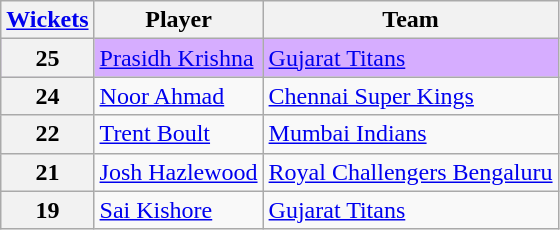<table class="wikitable">
<tr>
<th scope=col><a href='#'>Wickets</a></th>
<th scope=col>Player</th>
<th scope=col>Team</th>
</tr>
<tr style="background:#D6ADFF">
<th>25</th>
<td><a href='#'>Prasidh Krishna</a></td>
<td><a href='#'>Gujarat Titans</a></td>
</tr>
<tr>
<th>24</th>
<td><a href='#'>Noor Ahmad</a></td>
<td><a href='#'>Chennai Super Kings</a></td>
</tr>
<tr>
<th>22</th>
<td><a href='#'>Trent Boult</a></td>
<td><a href='#'>Mumbai Indians</a></td>
</tr>
<tr>
<th>21</th>
<td><a href='#'>Josh Hazlewood</a></td>
<td><a href='#'>Royal Challengers Bengaluru</a></td>
</tr>
<tr>
<th>19</th>
<td><a href='#'>Sai Kishore</a></td>
<td><a href='#'>Gujarat Titans</a></td>
</tr>
</table>
